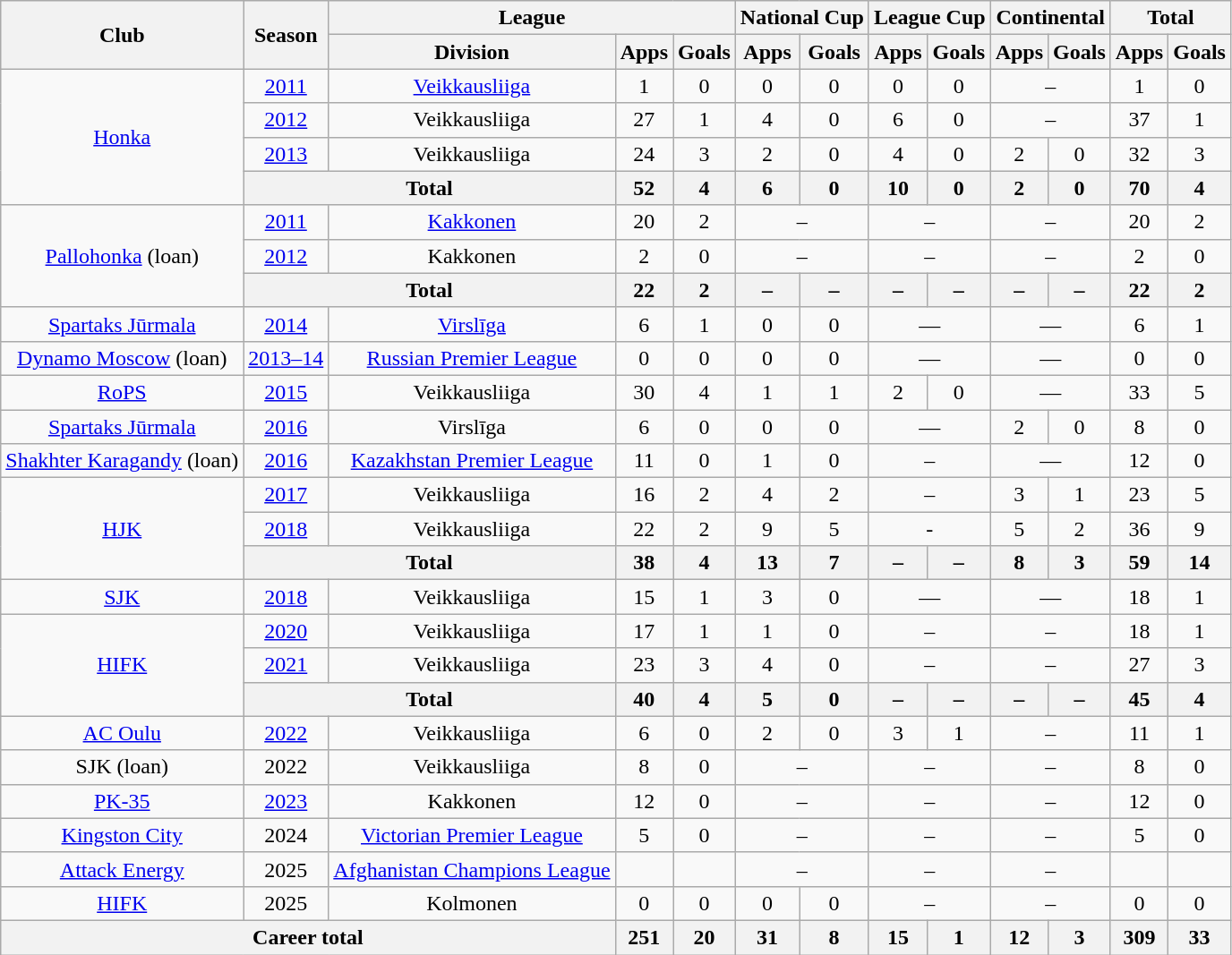<table class="wikitable" style="text-align:center">
<tr>
<th rowspan="2">Club</th>
<th rowspan="2">Season</th>
<th colspan="3">League</th>
<th colspan="2">National Cup</th>
<th colspan="2">League Cup</th>
<th colspan="2">Continental</th>
<th colspan="2">Total</th>
</tr>
<tr>
<th>Division</th>
<th>Apps</th>
<th>Goals</th>
<th>Apps</th>
<th>Goals</th>
<th>Apps</th>
<th>Goals</th>
<th>Apps</th>
<th>Goals</th>
<th>Apps</th>
<th>Goals</th>
</tr>
<tr>
<td rowspan="4"><a href='#'>Honka</a></td>
<td><a href='#'>2011</a></td>
<td><a href='#'>Veikkausliiga</a></td>
<td>1</td>
<td>0</td>
<td>0</td>
<td>0</td>
<td>0</td>
<td>0</td>
<td colspan="2">–</td>
<td>1</td>
<td>0</td>
</tr>
<tr>
<td><a href='#'>2012</a></td>
<td>Veikkausliiga</td>
<td>27</td>
<td>1</td>
<td>4</td>
<td>0</td>
<td>6</td>
<td>0</td>
<td colspan="2">–</td>
<td>37</td>
<td>1</td>
</tr>
<tr>
<td><a href='#'>2013</a></td>
<td>Veikkausliiga</td>
<td>24</td>
<td>3</td>
<td>2</td>
<td>0</td>
<td>4</td>
<td>0</td>
<td>2</td>
<td>0</td>
<td>32</td>
<td>3</td>
</tr>
<tr>
<th colspan="2">Total</th>
<th>52</th>
<th>4</th>
<th>6</th>
<th>0</th>
<th>10</th>
<th>0</th>
<th>2</th>
<th>0</th>
<th>70</th>
<th>4</th>
</tr>
<tr>
<td rowspan="3"><a href='#'>Pallohonka</a> (loan)</td>
<td><a href='#'>2011</a></td>
<td><a href='#'>Kakkonen</a></td>
<td>20</td>
<td>2</td>
<td colspan="2">–</td>
<td colspan="2">–</td>
<td colspan="2">–</td>
<td>20</td>
<td>2</td>
</tr>
<tr>
<td><a href='#'>2012</a></td>
<td>Kakkonen</td>
<td>2</td>
<td>0</td>
<td colspan="2">–</td>
<td colspan="2">–</td>
<td colspan="2">–</td>
<td>2</td>
<td>0</td>
</tr>
<tr>
<th colspan="2">Total</th>
<th>22</th>
<th>2</th>
<th>–</th>
<th>–</th>
<th>–</th>
<th>–</th>
<th>–</th>
<th>–</th>
<th>22</th>
<th>2</th>
</tr>
<tr>
<td><a href='#'>Spartaks Jūrmala</a></td>
<td><a href='#'>2014</a></td>
<td><a href='#'>Virslīga</a></td>
<td>6</td>
<td>1</td>
<td>0</td>
<td>0</td>
<td colspan="2">—</td>
<td colspan="2">—</td>
<td>6</td>
<td>1</td>
</tr>
<tr>
<td><a href='#'>Dynamo Moscow</a> (loan)</td>
<td><a href='#'>2013–14</a></td>
<td><a href='#'>Russian Premier League</a></td>
<td>0</td>
<td>0</td>
<td>0</td>
<td>0</td>
<td colspan="2">—</td>
<td colspan="2">—</td>
<td>0</td>
<td>0</td>
</tr>
<tr>
<td><a href='#'>RoPS</a></td>
<td><a href='#'>2015</a></td>
<td>Veikkausliiga</td>
<td>30</td>
<td>4</td>
<td>1</td>
<td>1</td>
<td>2</td>
<td>0</td>
<td colspan="2">—</td>
<td>33</td>
<td>5</td>
</tr>
<tr>
<td><a href='#'>Spartaks Jūrmala</a></td>
<td><a href='#'>2016</a></td>
<td>Virslīga</td>
<td>6</td>
<td>0</td>
<td>0</td>
<td>0</td>
<td colspan="2">—</td>
<td>2</td>
<td>0</td>
<td>8</td>
<td>0</td>
</tr>
<tr>
<td><a href='#'>Shakhter Karagandy</a> (loan)</td>
<td><a href='#'>2016</a></td>
<td><a href='#'>Kazakhstan Premier League</a></td>
<td>11</td>
<td>0</td>
<td>1</td>
<td>0</td>
<td colspan="2">–</td>
<td colspan="2">—</td>
<td>12</td>
<td>0</td>
</tr>
<tr>
<td rowspan="3"><a href='#'>HJK</a></td>
<td><a href='#'>2017</a></td>
<td>Veikkausliiga</td>
<td>16</td>
<td>2</td>
<td>4</td>
<td>2</td>
<td colspan="2">–</td>
<td>3</td>
<td>1</td>
<td>23</td>
<td>5</td>
</tr>
<tr>
<td><a href='#'>2018</a></td>
<td>Veikkausliiga</td>
<td>22</td>
<td>2</td>
<td>9</td>
<td>5</td>
<td colspan="2">-</td>
<td>5</td>
<td>2</td>
<td>36</td>
<td>9</td>
</tr>
<tr>
<th colspan="2">Total</th>
<th>38</th>
<th>4</th>
<th>13</th>
<th>7</th>
<th>–</th>
<th>–</th>
<th>8</th>
<th>3</th>
<th>59</th>
<th>14</th>
</tr>
<tr>
<td><a href='#'>SJK</a></td>
<td><a href='#'>2018</a></td>
<td>Veikkausliiga</td>
<td>15</td>
<td>1</td>
<td>3</td>
<td>0</td>
<td colspan="2">—</td>
<td colspan="2">—</td>
<td>18</td>
<td>1</td>
</tr>
<tr>
<td rowspan="3"><a href='#'>HIFK</a></td>
<td><a href='#'>2020</a></td>
<td>Veikkausliiga</td>
<td>17</td>
<td>1</td>
<td>1</td>
<td>0</td>
<td colspan="2">–</td>
<td colspan="2">–</td>
<td>18</td>
<td>1</td>
</tr>
<tr>
<td><a href='#'>2021</a></td>
<td>Veikkausliiga</td>
<td>23</td>
<td>3</td>
<td>4</td>
<td>0</td>
<td colspan="2">–</td>
<td colspan="2">–</td>
<td>27</td>
<td>3</td>
</tr>
<tr>
<th colspan="2">Total</th>
<th>40</th>
<th>4</th>
<th>5</th>
<th>0</th>
<th>–</th>
<th>–</th>
<th>–</th>
<th>–</th>
<th>45</th>
<th>4</th>
</tr>
<tr>
<td><a href='#'>AC Oulu</a></td>
<td><a href='#'>2022</a></td>
<td>Veikkausliiga</td>
<td>6</td>
<td>0</td>
<td>2</td>
<td>0</td>
<td>3</td>
<td>1</td>
<td colspan="2">–</td>
<td>11</td>
<td>1</td>
</tr>
<tr>
<td>SJK (loan)</td>
<td>2022</td>
<td>Veikkausliiga</td>
<td>8</td>
<td>0</td>
<td colspan="2">–</td>
<td colspan="2">–</td>
<td colspan="2">–</td>
<td>8</td>
<td>0</td>
</tr>
<tr>
<td><a href='#'>PK-35</a></td>
<td><a href='#'>2023</a></td>
<td>Kakkonen</td>
<td>12</td>
<td>0</td>
<td colspan="2">–</td>
<td colspan="2">–</td>
<td colspan="2">–</td>
<td>12</td>
<td>0</td>
</tr>
<tr>
<td><a href='#'>Kingston City</a></td>
<td>2024</td>
<td><a href='#'>Victorian Premier League</a></td>
<td>5</td>
<td>0</td>
<td colspan="2">–</td>
<td colspan="2">–</td>
<td colspan="2">–</td>
<td>5</td>
<td>0</td>
</tr>
<tr>
<td><a href='#'>Attack Energy</a></td>
<td>2025</td>
<td><a href='#'>Afghanistan Champions League</a></td>
<td></td>
<td></td>
<td colspan="2">–</td>
<td colspan="2">–</td>
<td colspan="2">–</td>
<td></td>
<td></td>
</tr>
<tr>
<td><a href='#'>HIFK</a></td>
<td>2025</td>
<td>Kolmonen</td>
<td>0</td>
<td>0</td>
<td>0</td>
<td>0</td>
<td colspan="2">–</td>
<td colspan="2">–</td>
<td>0</td>
<td>0</td>
</tr>
<tr>
<th colspan="3">Career total</th>
<th>251</th>
<th>20</th>
<th>31</th>
<th>8</th>
<th>15</th>
<th>1</th>
<th>12</th>
<th>3</th>
<th>309</th>
<th>33</th>
</tr>
</table>
